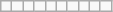<table class="wikitable">
<tr>
<td></td>
<td></td>
<td></td>
<td></td>
<td></td>
<td></td>
<td></td>
<td></td>
<td></td>
<td></td>
</tr>
</table>
